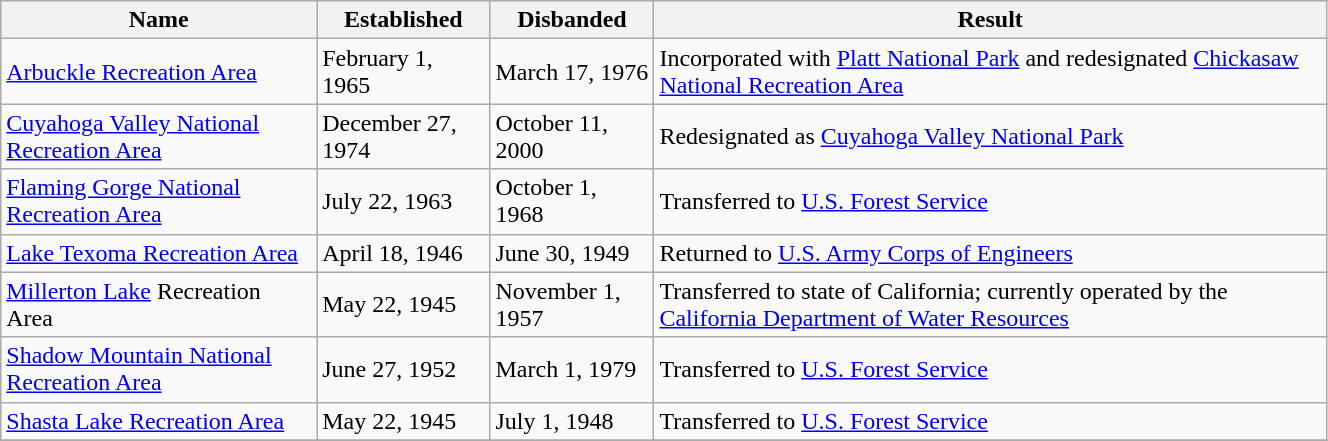<table class="wikitable" style="width:70%;">
<tr>
<th>Name</th>
<th>Established</th>
<th>Disbanded</th>
<th>Result</th>
</tr>
<tr>
<td><a href='#'>Arbuckle Recreation Area</a></td>
<td>February 1, 1965</td>
<td>March 17, 1976</td>
<td>Incorporated with <a href='#'>Platt National Park</a> and redesignated <a href='#'>Chickasaw National Recreation Area</a></td>
</tr>
<tr>
<td><a href='#'>Cuyahoga Valley National Recreation Area</a></td>
<td>December 27, 1974</td>
<td>October 11, 2000</td>
<td>Redesignated as <a href='#'>Cuyahoga Valley National Park</a></td>
</tr>
<tr>
<td><a href='#'>Flaming Gorge National Recreation Area</a></td>
<td>July 22, 1963</td>
<td>October 1, 1968</td>
<td>Transferred to <a href='#'>U.S. Forest Service</a></td>
</tr>
<tr>
<td><a href='#'>Lake Texoma Recreation Area</a></td>
<td>April 18, 1946</td>
<td>June 30, 1949</td>
<td>Returned to <a href='#'>U.S. Army Corps of Engineers</a></td>
</tr>
<tr>
<td><a href='#'>Millerton Lake</a> Recreation Area</td>
<td>May 22, 1945</td>
<td>November 1, 1957</td>
<td>Transferred to state of California; currently operated by the <a href='#'>California Department of Water Resources</a></td>
</tr>
<tr>
<td><a href='#'>Shadow Mountain National Recreation Area</a></td>
<td>June 27, 1952</td>
<td>March 1, 1979</td>
<td>Transferred to <a href='#'>U.S. Forest Service</a></td>
</tr>
<tr>
<td><a href='#'>Shasta Lake Recreation Area</a></td>
<td>May 22, 1945</td>
<td>July 1, 1948</td>
<td>Transferred to <a href='#'>U.S. Forest Service</a></td>
</tr>
<tr>
</tr>
</table>
